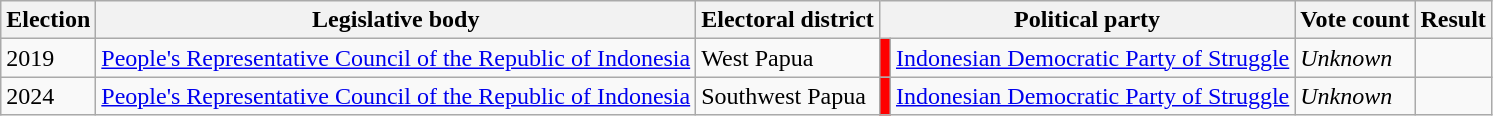<table class="wikitable">
<tr>
<th>Election</th>
<th>Legislative body</th>
<th>Electoral district</th>
<th colspan="2">Political party</th>
<th>Vote count</th>
<th>Result</th>
</tr>
<tr>
<td>2019</td>
<td><a href='#'>People's Representative Council of the Republic of Indonesia</a></td>
<td>West Papua</td>
<td bgcolor="#FF0000"></td>
<td><a href='#'>Indonesian Democratic Party of Struggle</a></td>
<td><em>Unknown</em></td>
<td></td>
</tr>
<tr>
<td>2024</td>
<td><a href='#'>People's Representative Council of the Republic of Indonesia</a></td>
<td>Southwest Papua</td>
<td bgcolor="#FF0000"></td>
<td><a href='#'>Indonesian Democratic Party of Struggle</a></td>
<td><em>Unknown</em></td>
<td></td>
</tr>
</table>
